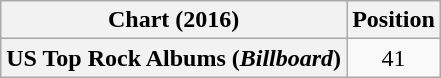<table class="wikitable plainrowheaders" style="text-align:center">
<tr>
<th scope="col">Chart (2016)</th>
<th scope="col">Position</th>
</tr>
<tr>
<th scope="row">US Top Rock Albums (<em>Billboard</em>)</th>
<td>41</td>
</tr>
</table>
